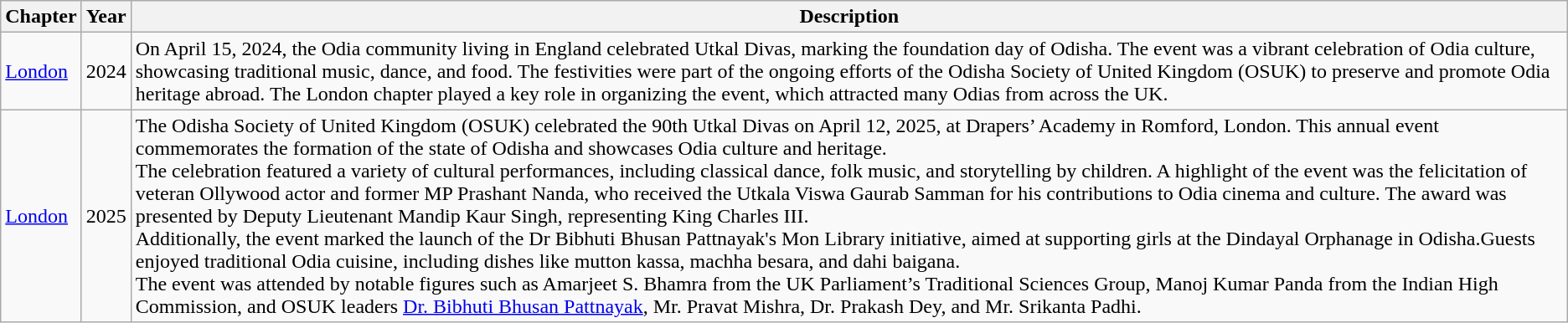<table class="wikitable">
<tr>
<th>Chapter</th>
<th>Year</th>
<th>Description</th>
</tr>
<tr>
<td><a href='#'>London</a></td>
<td>2024</td>
<td>On April 15, 2024, the Odia community living in England celebrated Utkal Divas, marking the foundation day of Odisha. The event was a vibrant celebration of Odia culture, showcasing traditional music, dance, and food. The festivities were part of the ongoing efforts of the Odisha Society of United Kingdom (OSUK) to preserve and promote Odia heritage abroad. The London chapter played a key role in organizing the event, which attracted many Odias from across the UK.</td>
</tr>
<tr>
<td><a href='#'>London</a></td>
<td>2025</td>
<td>The Odisha Society of United Kingdom (OSUK) celebrated the 90th Utkal Divas on April 12, 2025, at Drapers’ Academy in Romford, London. This annual event commemorates the formation of the state of Odisha and showcases Odia culture and heritage.<br>The celebration featured a variety of cultural performances, including classical dance, folk music, and storytelling by children. A highlight of the event was the felicitation of veteran Ollywood actor and former MP Prashant Nanda, who received the Utkala Viswa Gaurab Samman for his contributions to Odia cinema and culture. The award was presented by Deputy Lieutenant Mandip Kaur Singh, representing King Charles III.<br>Additionally, the event marked the launch of the Dr Bibhuti Bhusan Pattnayak's Mon Library initiative, aimed at supporting girls at the Dindayal Orphanage in Odisha.Guests enjoyed traditional Odia cuisine, including dishes like mutton kassa, machha besara, and dahi baigana.<br>The event was attended by notable figures such as Amarjeet S. Bhamra from the UK Parliament’s Traditional Sciences Group, Manoj Kumar Panda from the Indian High Commission, and OSUK leaders <a href='#'>Dr. Bibhuti Bhusan Pattnayak</a>, Mr. Pravat Mishra, Dr. Prakash Dey, and Mr. Srikanta Padhi.<br>
</td>
</tr>
</table>
